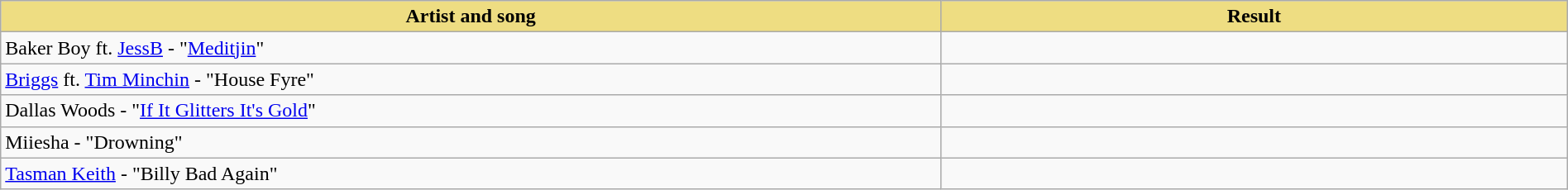<table class="wikitable" width=100%>
<tr>
<th style="width:15%;background:#EEDD82;">Artist and song</th>
<th style="width:10%;background:#EEDD82;">Result</th>
</tr>
<tr>
<td>Baker Boy ft. <a href='#'>JessB</a> - "<a href='#'>Meditjin</a>"</td>
<td></td>
</tr>
<tr>
<td><a href='#'>Briggs</a> ft. <a href='#'>Tim Minchin</a> - "House Fyre"</td>
<td></td>
</tr>
<tr>
<td>Dallas Woods - "<a href='#'>If It Glitters It's Gold</a>"</td>
<td></td>
</tr>
<tr>
<td>Miiesha - "Drowning"</td>
<td></td>
</tr>
<tr>
<td><a href='#'>Tasman Keith</a> - "Billy Bad Again"</td>
<td></td>
</tr>
</table>
